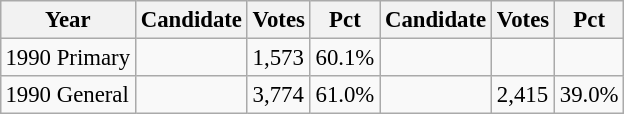<table class="wikitable" style="margin:0.5em ; font-size:95%">
<tr>
<th>Year</th>
<th>Candidate</th>
<th>Votes</th>
<th>Pct</th>
<th>Candidate</th>
<th>Votes</th>
<th>Pct</th>
</tr>
<tr>
<td>1990 Primary</td>
<td></td>
<td>1,573</td>
<td>60.1%</td>
<td></td>
<td></td>
<td></td>
</tr>
<tr>
<td>1990 General</td>
<td></td>
<td>3,774</td>
<td>61.0%</td>
<td></td>
<td>2,415</td>
<td>39.0%</td>
</tr>
</table>
